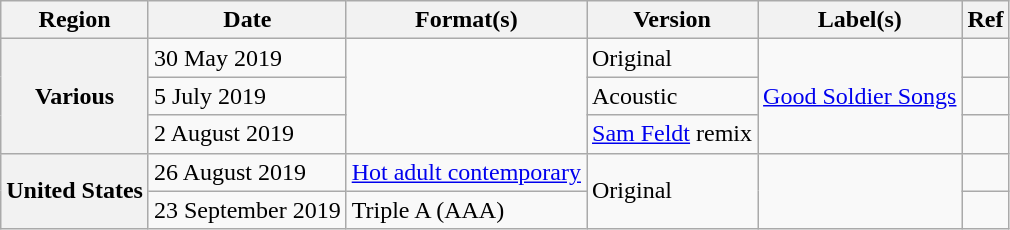<table class="wikitable plainrowheaders">
<tr>
<th>Region</th>
<th>Date</th>
<th>Format(s)</th>
<th>Version</th>
<th>Label(s)</th>
<th>Ref</th>
</tr>
<tr>
<th scope="row" rowspan="3">Various</th>
<td>30 May 2019</td>
<td rowspan="3"></td>
<td>Original</td>
<td rowspan="3"><a href='#'>Good Soldier Songs</a></td>
<td></td>
</tr>
<tr>
<td>5 July 2019</td>
<td>Acoustic</td>
<td></td>
</tr>
<tr>
<td>2 August 2019</td>
<td><a href='#'>Sam Feldt</a> remix</td>
<td></td>
</tr>
<tr>
<th scope="row" rowspan="2">United States</th>
<td>26 August 2019</td>
<td><a href='#'>Hot adult contemporary</a></td>
<td rowspan="2">Original</td>
<td rowspan="2"></td>
<td></td>
</tr>
<tr>
<td>23 September 2019</td>
<td>Triple A (AAA)</td>
<td></td>
</tr>
</table>
